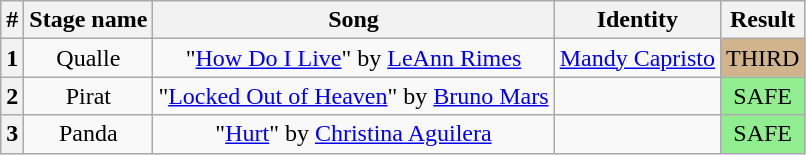<table class="wikitable plainrowheaders" style="text-align: center;">
<tr>
<th>#</th>
<th>Stage name</th>
<th>Song</th>
<th>Identity</th>
<th>Result</th>
</tr>
<tr>
<th>1</th>
<td>Qualle</td>
<td>"<a href='#'>How Do I Live</a>" by <a href='#'>LeAnn Rimes</a></td>
<td><a href='#'>Mandy Capristo</a></td>
<td bgcolor=tan>THIRD</td>
</tr>
<tr>
<th>2</th>
<td>Pirat</td>
<td>"<a href='#'>Locked Out of Heaven</a>" by <a href='#'>Bruno Mars</a></td>
<td></td>
<td bgcolor=lightgreen>SAFE</td>
</tr>
<tr>
<th>3</th>
<td>Panda</td>
<td>"<a href='#'>Hurt</a>" by <a href='#'>Christina Aguilera</a></td>
<td></td>
<td bgcolor=lightgreen>SAFE</td>
</tr>
</table>
